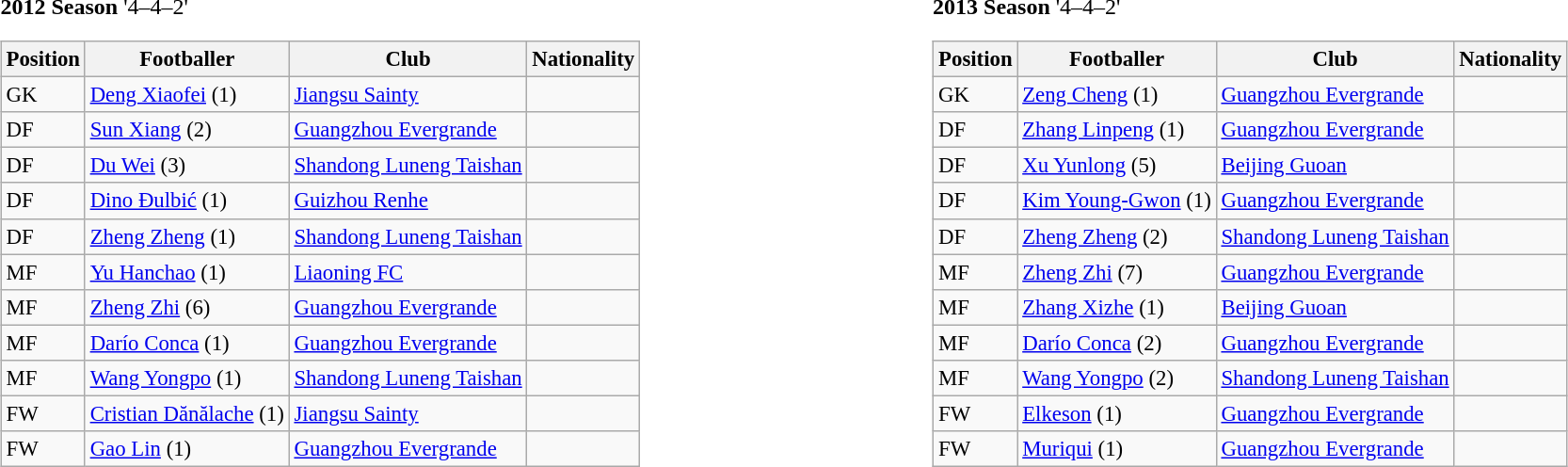<table style="width:100%;">
<tr>
<td><br><strong>2012 Season</strong>
'4–4–2'<table class="wikitable" style="font-size: 95%;">
<tr>
<th>Position</th>
<th>Footballer</th>
<th>Club</th>
<th>Nationality</th>
</tr>
<tr>
<td>GK</td>
<td><a href='#'>Deng Xiaofei</a> (1)</td>
<td><a href='#'>Jiangsu Sainty</a></td>
<td></td>
</tr>
<tr>
<td>DF</td>
<td><a href='#'>Sun Xiang</a> (2)</td>
<td><a href='#'>Guangzhou Evergrande</a></td>
<td></td>
</tr>
<tr>
<td>DF</td>
<td><a href='#'>Du Wei</a> (3)</td>
<td><a href='#'>Shandong Luneng Taishan</a></td>
<td></td>
</tr>
<tr>
<td>DF</td>
<td><a href='#'>Dino Đulbić</a> (1)</td>
<td><a href='#'>Guizhou Renhe</a></td>
<td></td>
</tr>
<tr>
<td>DF</td>
<td><a href='#'>Zheng Zheng</a> (1)</td>
<td><a href='#'>Shandong Luneng Taishan</a></td>
<td></td>
</tr>
<tr>
<td>MF</td>
<td><a href='#'>Yu Hanchao</a> (1)</td>
<td><a href='#'>Liaoning FC</a></td>
<td></td>
</tr>
<tr>
<td>MF</td>
<td><a href='#'>Zheng Zhi</a> (6)</td>
<td><a href='#'>Guangzhou Evergrande</a></td>
<td></td>
</tr>
<tr>
<td>MF</td>
<td><a href='#'>Darío Conca</a> (1)</td>
<td><a href='#'>Guangzhou Evergrande</a></td>
<td></td>
</tr>
<tr>
<td>MF</td>
<td><a href='#'>Wang Yongpo</a> (1)</td>
<td><a href='#'>Shandong Luneng Taishan</a></td>
<td></td>
</tr>
<tr>
<td>FW</td>
<td><a href='#'>Cristian Dănălache</a> (1)</td>
<td><a href='#'>Jiangsu Sainty</a></td>
<td></td>
</tr>
<tr>
<td>FW</td>
<td><a href='#'>Gao Lin</a> (1)</td>
<td><a href='#'>Guangzhou Evergrande</a></td>
<td></td>
</tr>
</table>
</td>
<td width="50"> </td>
<td valign="top"><br><strong>2013 Season</strong>
'4–4–2'<table class="wikitable" style="font-size: 95%;">
<tr>
<th>Position</th>
<th>Footballer</th>
<th>Club</th>
<th>Nationality</th>
</tr>
<tr>
<td>GK</td>
<td><a href='#'>Zeng Cheng</a> (1)</td>
<td><a href='#'>Guangzhou Evergrande</a></td>
<td></td>
</tr>
<tr>
<td>DF</td>
<td><a href='#'>Zhang Linpeng</a> (1)</td>
<td><a href='#'>Guangzhou Evergrande</a></td>
<td></td>
</tr>
<tr>
<td>DF</td>
<td><a href='#'>Xu Yunlong</a> (5)</td>
<td><a href='#'>Beijing Guoan</a></td>
<td></td>
</tr>
<tr>
<td>DF</td>
<td><a href='#'>Kim Young-Gwon</a> (1)</td>
<td><a href='#'>Guangzhou Evergrande</a></td>
<td></td>
</tr>
<tr>
<td>DF</td>
<td><a href='#'>Zheng Zheng</a> (2)</td>
<td><a href='#'>Shandong Luneng Taishan</a></td>
<td></td>
</tr>
<tr>
<td>MF</td>
<td><a href='#'>Zheng Zhi</a> (7)</td>
<td><a href='#'>Guangzhou Evergrande</a></td>
<td></td>
</tr>
<tr>
<td>MF</td>
<td><a href='#'>Zhang Xizhe</a> (1)</td>
<td><a href='#'>Beijing Guoan</a></td>
<td></td>
</tr>
<tr>
<td>MF</td>
<td><a href='#'>Darío Conca</a> (2)</td>
<td><a href='#'>Guangzhou Evergrande</a></td>
<td></td>
</tr>
<tr>
<td>MF</td>
<td><a href='#'>Wang Yongpo</a> (2)</td>
<td><a href='#'>Shandong Luneng Taishan</a></td>
<td></td>
</tr>
<tr>
<td>FW</td>
<td><a href='#'>Elkeson</a> (1)</td>
<td><a href='#'>Guangzhou Evergrande</a></td>
<td></td>
</tr>
<tr>
<td>FW</td>
<td><a href='#'>Muriqui</a> (1)</td>
<td><a href='#'>Guangzhou Evergrande</a></td>
<td></td>
</tr>
</table>
</td>
</tr>
</table>
